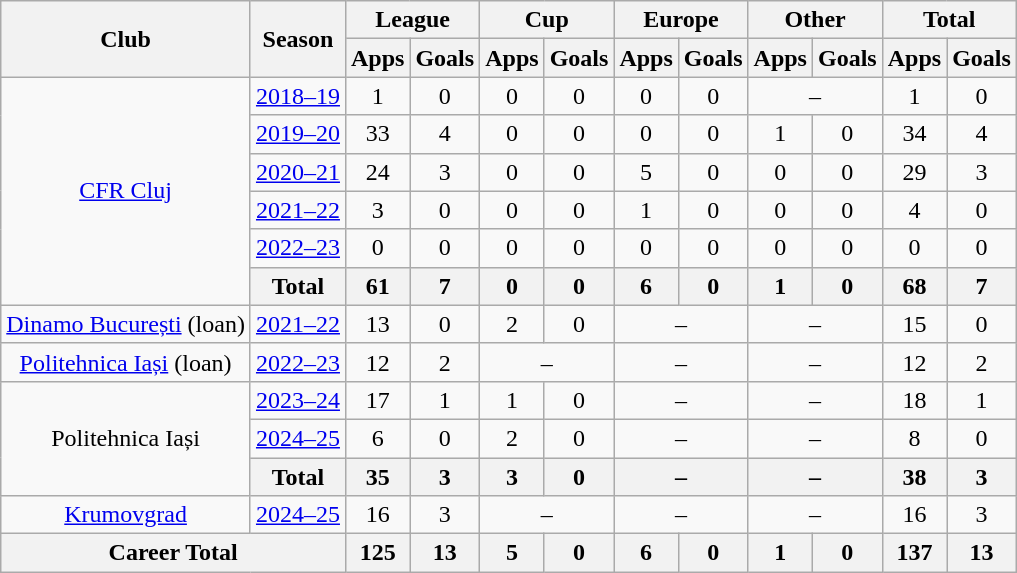<table class="wikitable" style="text-align:center">
<tr>
<th rowspan="2">Club</th>
<th rowspan="2">Season</th>
<th colspan="2">League</th>
<th colspan="2">Cup</th>
<th colspan="2">Europe</th>
<th colspan="2">Other</th>
<th colspan="2">Total</th>
</tr>
<tr>
<th>Apps</th>
<th>Goals</th>
<th>Apps</th>
<th>Goals</th>
<th>Apps</th>
<th>Goals</th>
<th>Apps</th>
<th>Goals</th>
<th>Apps</th>
<th>Goals</th>
</tr>
<tr>
<td rowspan="6"><a href='#'>CFR Cluj</a></td>
<td><a href='#'>2018–19</a></td>
<td>1</td>
<td>0</td>
<td>0</td>
<td>0</td>
<td>0</td>
<td>0</td>
<td colspan="2">–</td>
<td>1</td>
<td>0</td>
</tr>
<tr>
<td><a href='#'>2019–20</a></td>
<td>33</td>
<td>4</td>
<td>0</td>
<td>0</td>
<td>0</td>
<td>0</td>
<td>1</td>
<td>0</td>
<td>34</td>
<td>4</td>
</tr>
<tr>
<td><a href='#'>2020–21</a></td>
<td>24</td>
<td>3</td>
<td>0</td>
<td>0</td>
<td>5</td>
<td>0</td>
<td>0</td>
<td>0</td>
<td>29</td>
<td>3</td>
</tr>
<tr>
<td><a href='#'>2021–22</a></td>
<td>3</td>
<td>0</td>
<td>0</td>
<td>0</td>
<td>1</td>
<td>0</td>
<td>0</td>
<td>0</td>
<td>4</td>
<td>0</td>
</tr>
<tr>
<td><a href='#'>2022–23</a></td>
<td>0</td>
<td>0</td>
<td>0</td>
<td>0</td>
<td>0</td>
<td>0</td>
<td>0</td>
<td>0</td>
<td>0</td>
<td>0</td>
</tr>
<tr>
<th>Total</th>
<th>61</th>
<th>7</th>
<th>0</th>
<th>0</th>
<th>6</th>
<th>0</th>
<th>1</th>
<th>0</th>
<th>68</th>
<th>7</th>
</tr>
<tr>
<td><a href='#'>Dinamo București</a> (loan)</td>
<td><a href='#'>2021–22</a></td>
<td>13</td>
<td>0</td>
<td>2</td>
<td>0</td>
<td colspan="2">–</td>
<td colspan="2">–</td>
<td>15</td>
<td>0</td>
</tr>
<tr>
<td rowspan="1"><a href='#'>Politehnica Iași</a> (loan)</td>
<td><a href='#'>2022–23</a></td>
<td>12</td>
<td>2</td>
<td colspan="2">–</td>
<td colspan="2">–</td>
<td colspan="2">–</td>
<td>12</td>
<td>2</td>
</tr>
<tr>
<td rowspan="3">Politehnica Iași</td>
<td><a href='#'>2023–24</a></td>
<td>17</td>
<td>1</td>
<td>1</td>
<td>0</td>
<td colspan="2">–</td>
<td colspan="2">–</td>
<td>18</td>
<td>1</td>
</tr>
<tr>
<td><a href='#'>2024–25</a></td>
<td>6</td>
<td>0</td>
<td>2</td>
<td>0</td>
<td colspan="2">–</td>
<td colspan="2">–</td>
<td>8</td>
<td>0</td>
</tr>
<tr>
<th>Total</th>
<th>35</th>
<th>3</th>
<th>3</th>
<th>0</th>
<th colspan="2">–</th>
<th colspan="2">–</th>
<th>38</th>
<th>3</th>
</tr>
<tr>
<td><a href='#'>Krumovgrad</a></td>
<td><a href='#'>2024–25</a></td>
<td>16</td>
<td>3</td>
<td colspan="2">–</td>
<td colspan="2">–</td>
<td colspan="2">–</td>
<td>16</td>
<td>3</td>
</tr>
<tr>
<th colspan="2">Career Total</th>
<th>125</th>
<th>13</th>
<th>5</th>
<th>0</th>
<th>6</th>
<th>0</th>
<th>1</th>
<th>0</th>
<th>137</th>
<th>13</th>
</tr>
</table>
